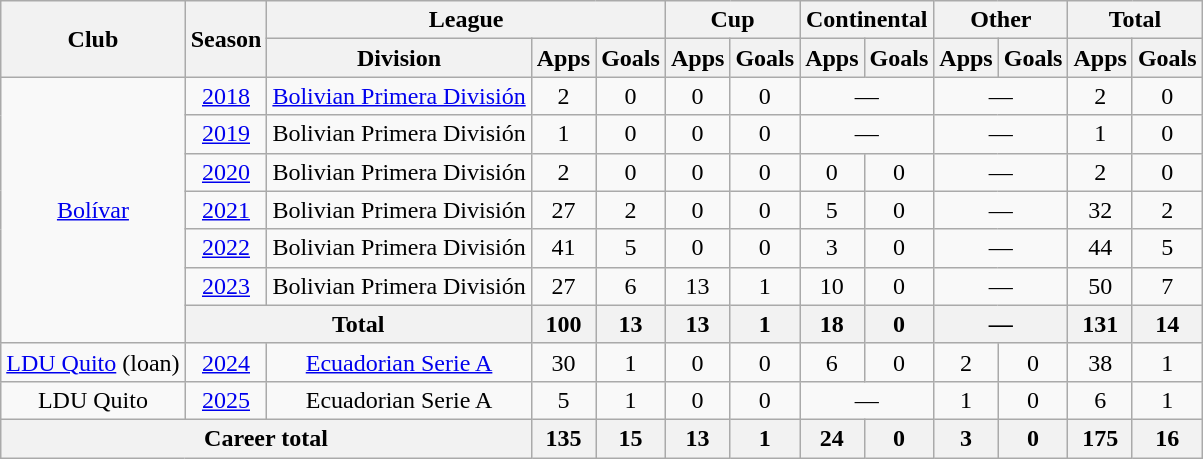<table class="wikitable" style="text-align:center">
<tr>
<th rowspan="2">Club</th>
<th rowspan="2">Season</th>
<th colspan="3">League</th>
<th colspan="2">Cup</th>
<th colspan="2">Continental</th>
<th colspan="2">Other</th>
<th colspan="2">Total</th>
</tr>
<tr>
<th>Division</th>
<th>Apps</th>
<th>Goals</th>
<th>Apps</th>
<th>Goals</th>
<th>Apps</th>
<th>Goals</th>
<th>Apps</th>
<th>Goals</th>
<th>Apps</th>
<th>Goals</th>
</tr>
<tr>
<td rowspan="7"><a href='#'>Bolívar</a></td>
<td><a href='#'>2018</a></td>
<td><a href='#'>Bolivian Primera División</a></td>
<td>2</td>
<td>0</td>
<td>0</td>
<td>0</td>
<td colspan="2">—</td>
<td colspan="2">—</td>
<td>2</td>
<td>0</td>
</tr>
<tr>
<td><a href='#'>2019</a></td>
<td>Bolivian Primera División</td>
<td>1</td>
<td>0</td>
<td>0</td>
<td>0</td>
<td colspan="2">—</td>
<td colspan="2">—</td>
<td>1</td>
<td>0</td>
</tr>
<tr>
<td><a href='#'>2020</a></td>
<td>Bolivian Primera División</td>
<td>2</td>
<td>0</td>
<td>0</td>
<td>0</td>
<td>0</td>
<td>0</td>
<td colspan="2">—</td>
<td>2</td>
<td>0</td>
</tr>
<tr>
<td><a href='#'>2021</a></td>
<td>Bolivian Primera División</td>
<td>27</td>
<td>2</td>
<td>0</td>
<td>0</td>
<td>5</td>
<td>0</td>
<td colspan="2">—</td>
<td>32</td>
<td>2</td>
</tr>
<tr>
<td><a href='#'>2022</a></td>
<td>Bolivian Primera División</td>
<td>41</td>
<td>5</td>
<td>0</td>
<td>0</td>
<td>3</td>
<td>0</td>
<td colspan="2">—</td>
<td>44</td>
<td>5</td>
</tr>
<tr>
<td><a href='#'>2023</a></td>
<td>Bolivian Primera División</td>
<td>27</td>
<td>6</td>
<td>13</td>
<td>1</td>
<td>10</td>
<td>0</td>
<td colspan="2">—</td>
<td>50</td>
<td>7</td>
</tr>
<tr>
<th colspan="2">Total</th>
<th>100</th>
<th>13</th>
<th>13</th>
<th>1</th>
<th>18</th>
<th>0</th>
<th colspan="2">—</th>
<th>131</th>
<th>14</th>
</tr>
<tr>
<td><a href='#'>LDU Quito</a> (loan)</td>
<td><a href='#'>2024</a></td>
<td><a href='#'>Ecuadorian Serie A</a></td>
<td>30</td>
<td>1</td>
<td>0</td>
<td>0</td>
<td>6</td>
<td>0</td>
<td>2</td>
<td>0</td>
<td>38</td>
<td>1</td>
</tr>
<tr>
<td>LDU Quito</td>
<td><a href='#'>2025</a></td>
<td>Ecuadorian Serie A</td>
<td>5</td>
<td>1</td>
<td>0</td>
<td>0</td>
<td colspan="2">—</td>
<td>1</td>
<td>0</td>
<td>6</td>
<td>1</td>
</tr>
<tr>
<th colspan="3">Career total</th>
<th>135</th>
<th>15</th>
<th>13</th>
<th>1</th>
<th>24</th>
<th>0</th>
<th>3</th>
<th>0</th>
<th>175</th>
<th>16</th>
</tr>
</table>
